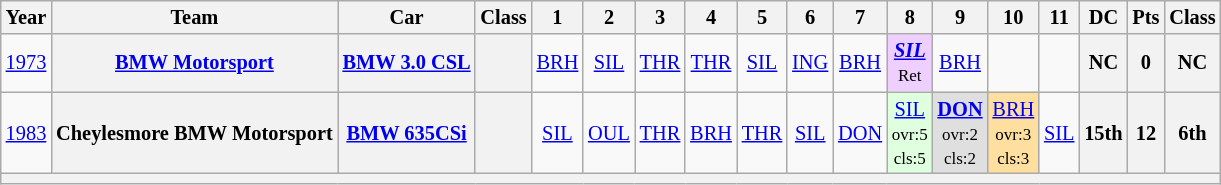<table class="wikitable" style="text-align:center; font-size:85%">
<tr>
<th>Year</th>
<th>Team</th>
<th>Car</th>
<th>Class</th>
<th>1</th>
<th>2</th>
<th>3</th>
<th>4</th>
<th>5</th>
<th>6</th>
<th>7</th>
<th>8</th>
<th>9</th>
<th>10</th>
<th>11</th>
<th>DC</th>
<th>Pts</th>
<th>Class</th>
</tr>
<tr>
<td><a href='#'>1973</a></td>
<th><a href='#'>BMW Motorsport</a></th>
<th><a href='#'>BMW 3.0 CSL</a></th>
<th><span></span></th>
<td><a href='#'>BRH</a></td>
<td><a href='#'>SIL</a></td>
<td><a href='#'>THR</a></td>
<td><a href='#'>THR</a></td>
<td><a href='#'>SIL</a></td>
<td><a href='#'>ING</a></td>
<td><a href='#'>BRH</a></td>
<td style="background:#EFCFFF;"><strong><em><a href='#'>SIL</a></em></strong><br><small>Ret</small></td>
<td><a href='#'>BRH</a></td>
<td></td>
<td></td>
<th>NC</th>
<th>0</th>
<th>NC</th>
</tr>
<tr>
<td><a href='#'>1983</a></td>
<th>Cheylesmore BMW Motorsport</th>
<th><a href='#'>BMW 635CSi</a></th>
<th><span></span></th>
<td><a href='#'>SIL</a></td>
<td><a href='#'>OUL</a></td>
<td><a href='#'>THR</a></td>
<td><a href='#'>BRH</a></td>
<td><a href='#'>THR</a></td>
<td><a href='#'>SIL</a></td>
<td><a href='#'>DON</a></td>
<td style="background:#DFFFDF;"><a href='#'>SIL</a><br><small>ovr:5<br>cls:5</small></td>
<td style="background:#DFDFDF;"><strong><a href='#'>DON</a></strong><br><small>ovr:2<br>cls:2</small></td>
<td style="background:#FFDF9F;"><a href='#'>BRH</a><br><small>ovr:3<br>cls:3</small></td>
<td><a href='#'>SIL</a></td>
<th>15th</th>
<th>12</th>
<th>6th</th>
</tr>
<tr>
<th colspan="18"></th>
</tr>
</table>
